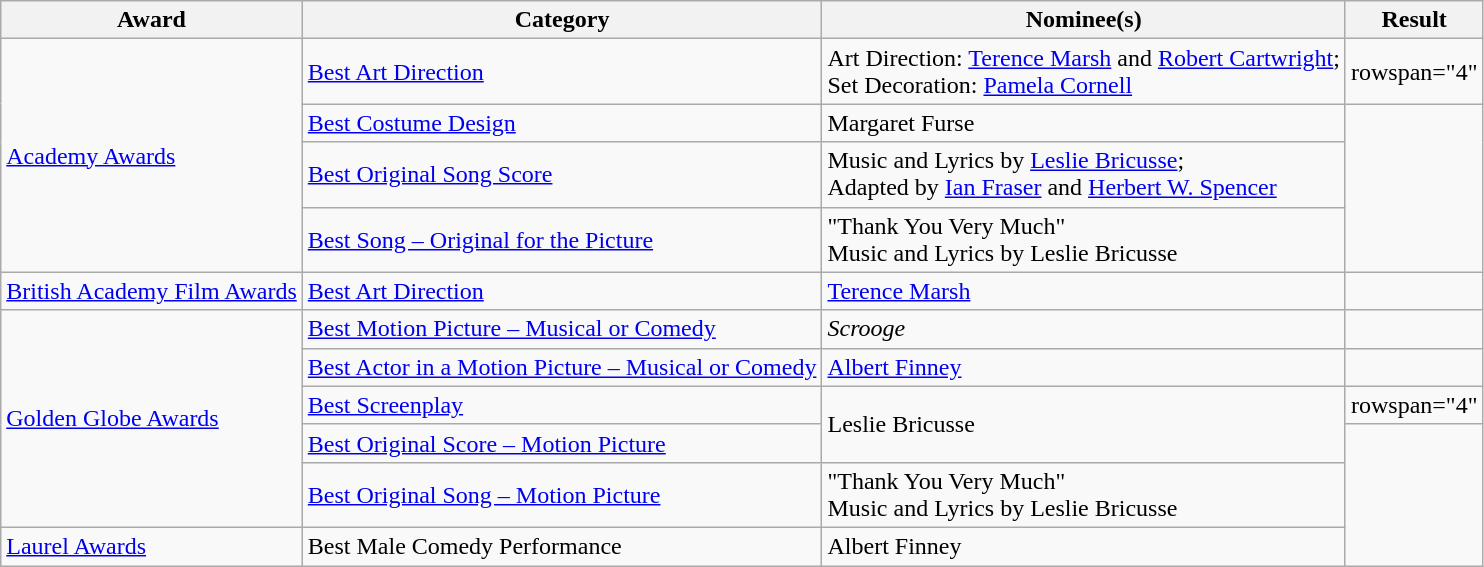<table class="wikitable plainrowheaders">
<tr>
<th>Award</th>
<th>Category</th>
<th>Nominee(s)</th>
<th>Result</th>
</tr>
<tr>
<td rowspan="4"><a href='#'>Academy Awards</a></td>
<td><a href='#'>Best Art Direction</a></td>
<td>Art Direction: <a href='#'>Terence Marsh</a> and <a href='#'>Robert Cartwright</a>; <br> Set Decoration: <a href='#'>Pamela Cornell</a></td>
<td>rowspan="4" </td>
</tr>
<tr>
<td><a href='#'>Best Costume Design</a></td>
<td>Margaret Furse</td>
</tr>
<tr>
<td><a href='#'>Best Original Song Score</a></td>
<td>Music and Lyrics by <a href='#'>Leslie Bricusse</a>; <br> Adapted by <a href='#'>Ian Fraser</a> and <a href='#'>Herbert W. Spencer</a></td>
</tr>
<tr>
<td><a href='#'>Best Song – Original for the Picture</a></td>
<td>"Thank You Very Much" <br> Music and Lyrics by Leslie Bricusse</td>
</tr>
<tr>
<td><a href='#'>British Academy Film Awards</a></td>
<td><a href='#'>Best Art Direction</a></td>
<td><a href='#'>Terence Marsh</a></td>
<td></td>
</tr>
<tr>
<td rowspan="5"><a href='#'>Golden Globe Awards</a></td>
<td><a href='#'>Best Motion Picture – Musical or Comedy</a></td>
<td><em>Scrooge</em></td>
<td></td>
</tr>
<tr>
<td><a href='#'>Best Actor in a Motion Picture – Musical or Comedy</a></td>
<td><a href='#'>Albert Finney</a></td>
<td></td>
</tr>
<tr>
<td><a href='#'>Best Screenplay</a></td>
<td rowspan="2">Leslie Bricusse</td>
<td>rowspan="4" </td>
</tr>
<tr>
<td><a href='#'>Best Original Score – Motion Picture</a></td>
</tr>
<tr>
<td><a href='#'>Best Original Song – Motion Picture</a></td>
<td>"Thank You Very Much" <br> Music and Lyrics by Leslie Bricusse</td>
</tr>
<tr>
<td><a href='#'>Laurel Awards</a></td>
<td>Best Male Comedy Performance</td>
<td>Albert Finney</td>
</tr>
</table>
